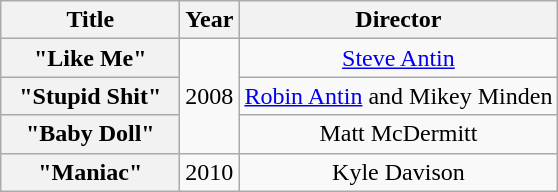<table class="wikitable plainrowheaders" style="text-align:center;">
<tr>
<th scope="col" style="width:7em;">Title</th>
<th scope="col">Year</th>
<th scope="col">Director</th>
</tr>
<tr>
<th scope="row">"Like Me"</th>
<td rowspan="3">2008</td>
<td><a href='#'>Steve Antin</a></td>
</tr>
<tr>
<th scope="row">"Stupid Shit"</th>
<td><a href='#'>Robin Antin</a> and Mikey Minden</td>
</tr>
<tr>
<th scope="row">"Baby Doll"</th>
<td>Matt McDermitt</td>
</tr>
<tr>
<th scope="row">"Maniac"</th>
<td>2010</td>
<td>Kyle Davison</td>
</tr>
</table>
